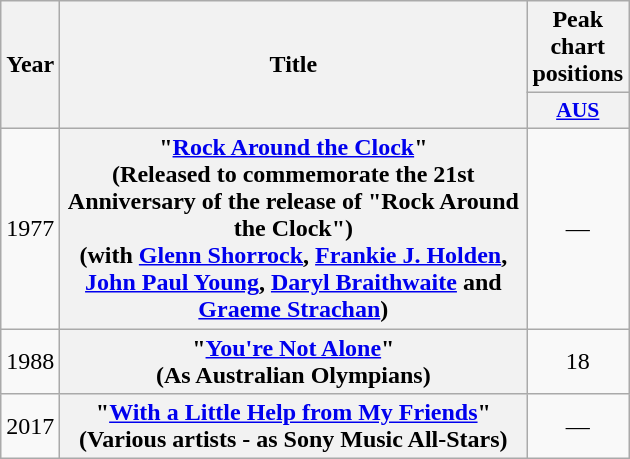<table class="wikitable plainrowheaders" style="text-align:center;" border="1">
<tr>
<th scope="col" rowspan="2" style="width:1em;">Year</th>
<th scope="col" rowspan="2" style="width:19em;">Title</th>
<th scope="col" colspan="1">Peak chart positions</th>
</tr>
<tr>
<th scope="col" style="width:3em;font-size:90%;"><a href='#'>AUS</a><br></th>
</tr>
<tr>
<td>1977</td>
<th scope="row">"<a href='#'>Rock Around the Clock</a>"<br><span>(Released to commemorate the 21st Anniversary of the release of "Rock Around the Clock")<br>(with <a href='#'>Glenn Shorrock</a>, <a href='#'>Frankie J. Holden</a>, <a href='#'>John Paul Young</a>, <a href='#'>Daryl Braithwaite</a> and <a href='#'>Graeme Strachan</a>)</span></th>
<td>—</td>
</tr>
<tr>
<td>1988</td>
<th scope="row">"<a href='#'>You're Not Alone</a>"<br><span>(As Australian Olympians)</span></th>
<td>18</td>
</tr>
<tr>
<td>2017</td>
<th scope="row">"<a href='#'>With a Little Help from My Friends</a>"<br><span>(Various artists - as Sony Music All-Stars)<br></span></th>
<td>—</td>
</tr>
</table>
